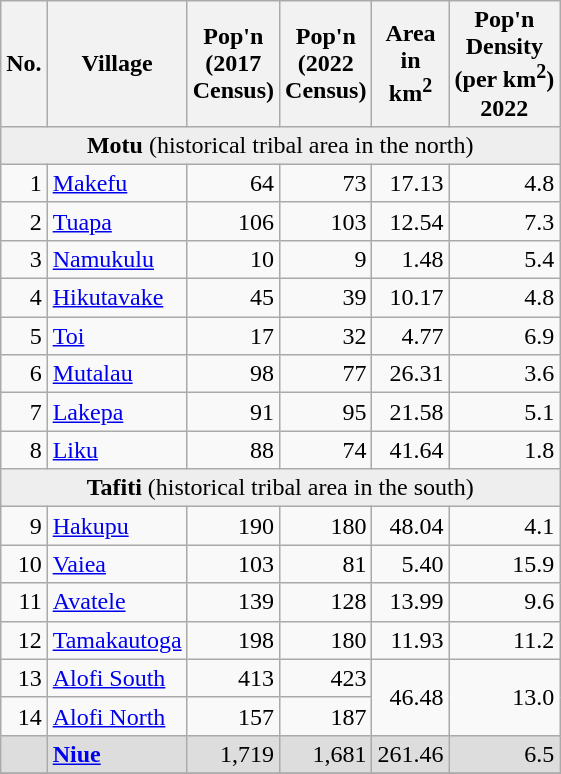<table class="wikitable sortable">
<tr>
<th align ="right">No.</th>
<th>Village</th>
<th>Pop'n  <br>(2017 <br> Census)</th>
<th>Pop'n <br>(2022 <br>Census)</th>
<th>Area<br>in<br>km<sup>2</sup></th>
<th>Pop'n <br>Density<br>(per km<sup>2</sup>)<br>2022</th>
</tr>
<tr>
<td style="background: #EEE;" colspan="6" align="center"><strong>Motu</strong> (historical tribal area in the north)</td>
</tr>
<tr>
<td align="right">1</td>
<td><a href='#'>Makefu</a></td>
<td align="right">64</td>
<td align="right">73</td>
<td align="right">17.13</td>
<td align="right">4.8</td>
</tr>
<tr>
<td align="right">2</td>
<td><a href='#'>Tuapa</a></td>
<td align="right">106</td>
<td align="right">103</td>
<td align="right">12.54</td>
<td align="right">7.3</td>
</tr>
<tr>
<td align="right">3</td>
<td><a href='#'>Namukulu</a></td>
<td align="right">10</td>
<td align="right">9</td>
<td align="right">1.48</td>
<td align="right">5.4</td>
</tr>
<tr>
<td align="right">4</td>
<td><a href='#'>Hikutavake</a></td>
<td align="right">45</td>
<td align="right">39</td>
<td align="right">10.17</td>
<td align="right">4.8</td>
</tr>
<tr>
<td align="right">5</td>
<td><a href='#'>Toi</a></td>
<td align="right">17</td>
<td align="right">32</td>
<td align="right">4.77</td>
<td align="right">6.9</td>
</tr>
<tr>
<td align="right">6</td>
<td><a href='#'>Mutalau</a></td>
<td align="right">98</td>
<td align="right">77</td>
<td align="right">26.31</td>
<td align="right">3.6</td>
</tr>
<tr>
<td align="right">7</td>
<td><a href='#'>Lakepa</a></td>
<td align="right">91</td>
<td align="right">95</td>
<td align="right">21.58</td>
<td align="right">5.1</td>
</tr>
<tr>
<td align="right">8</td>
<td><a href='#'>Liku</a></td>
<td align="right">88</td>
<td align="right">74</td>
<td align="right">41.64</td>
<td align="right">1.8</td>
</tr>
<tr>
<td style="background: #EEE;" colspan="6" align="center"><strong>Tafiti</strong> (historical tribal area in the south)</td>
</tr>
<tr>
<td align="right">9</td>
<td><a href='#'>Hakupu</a></td>
<td align="right">190</td>
<td align="right">180</td>
<td align="right">48.04</td>
<td align="right">4.1</td>
</tr>
<tr>
<td align="right">10</td>
<td><a href='#'>Vaiea</a></td>
<td align="right">103</td>
<td align="right">81</td>
<td align="right">5.40</td>
<td align="right">15.9</td>
</tr>
<tr>
<td align="right">11</td>
<td><a href='#'>Avatele</a></td>
<td align="right">139</td>
<td align="right">128</td>
<td align="right">13.99</td>
<td align="right">9.6</td>
</tr>
<tr>
<td align="right">12</td>
<td><a href='#'>Tamakautoga</a></td>
<td align="right">198</td>
<td align="right">180</td>
<td align="right">11.93</td>
<td align="right">11.2</td>
</tr>
<tr>
<td align="right">13</td>
<td><a href='#'>Alofi South</a></td>
<td align="right">413</td>
<td align="right">423</td>
<td rowspan="2" align="right">46.48</td>
<td rowspan="2" align="right">13.0</td>
</tr>
<tr>
<td align="right">14</td>
<td><a href='#'>Alofi North</a></td>
<td align="right">157</td>
<td align="right">187</td>
</tr>
<tr style="background: #DDD;">
<td align="right"></td>
<td><strong><a href='#'>Niue</a></strong></td>
<td align="right">1,719</td>
<td align="right">1,681</td>
<td align="right">261.46</td>
<td align="right">6.5</td>
</tr>
<tr>
</tr>
</table>
